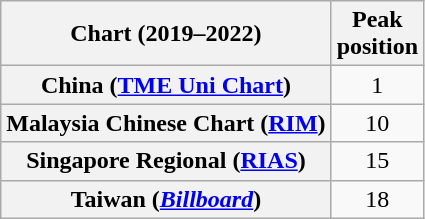<table class="wikitable sortable plainrowheaders" style="text-align:center">
<tr>
<th scope="col">Chart (2019–2022)</th>
<th scope="col">Peak<br>position</th>
</tr>
<tr>
<th scope="row">China (<a href='#'>TME Uni Chart</a>)</th>
<td>1</td>
</tr>
<tr>
<th scope="row">Malaysia Chinese Chart (<a href='#'>RIM</a>)</th>
<td>10</td>
</tr>
<tr>
<th scope="row">Singapore Regional (<a href='#'>RIAS</a>)</th>
<td>15</td>
</tr>
<tr>
<th scope="row">Taiwan (<a href='#'><em>Billboard</em></a>)</th>
<td>18</td>
</tr>
</table>
